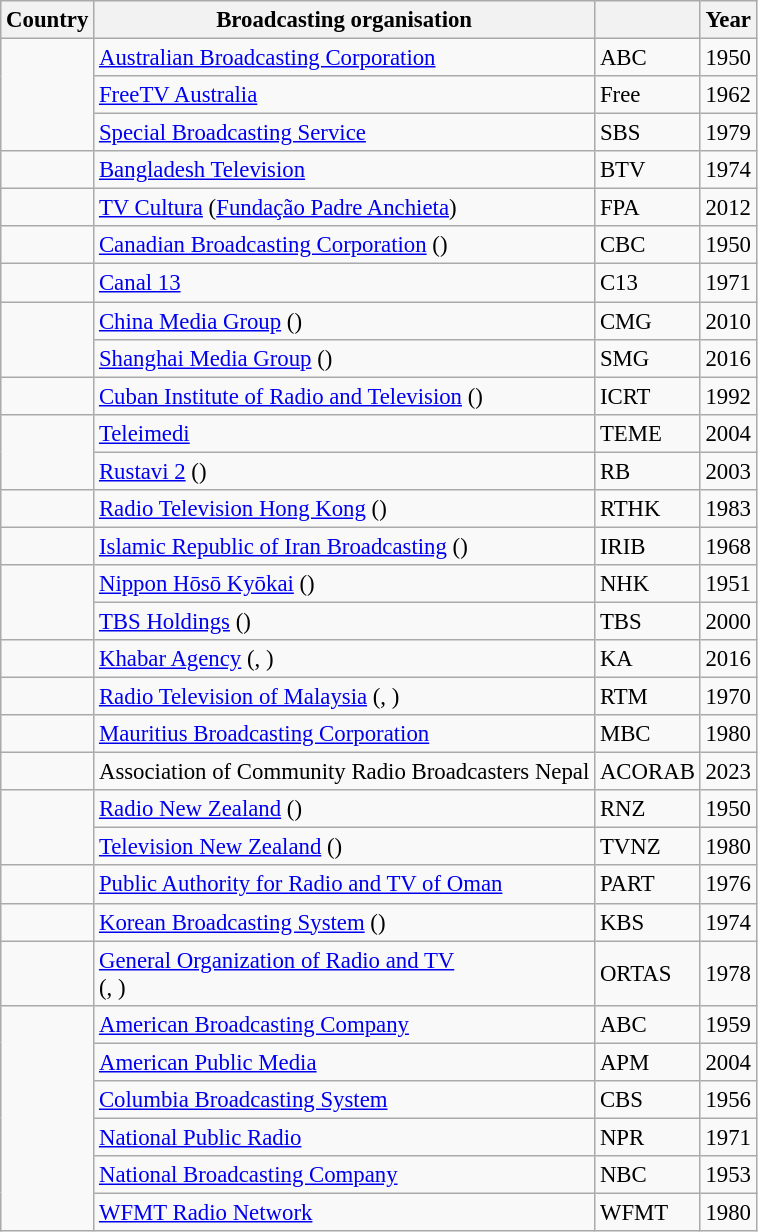<table class="wikitable sortable" style="font-size:95%">
<tr>
<th>Country</th>
<th>Broadcasting organisation</th>
<th></th>
<th>Year</th>
</tr>
<tr>
<td rowspan="3"></td>
<td><a href='#'>Australian Broadcasting Corporation</a></td>
<td>ABC</td>
<td>1950</td>
</tr>
<tr>
<td><a href='#'>FreeTV Australia</a></td>
<td>Free</td>
<td>1962</td>
</tr>
<tr>
<td><a href='#'>Special Broadcasting Service</a></td>
<td>SBS</td>
<td>1979</td>
</tr>
<tr>
<td></td>
<td><a href='#'>Bangladesh Television</a></td>
<td>BTV</td>
<td>1974</td>
</tr>
<tr>
<td></td>
<td><a href='#'>TV Cultura</a> (<a href='#'>Fundação Padre Anchieta</a>)</td>
<td>FPA</td>
<td>2012</td>
</tr>
<tr>
<td></td>
<td><a href='#'>Canadian Broadcasting Corporation</a> ()</td>
<td>CBC</td>
<td>1950</td>
</tr>
<tr>
<td></td>
<td><a href='#'>Canal 13</a></td>
<td>C13</td>
<td>1971</td>
</tr>
<tr>
<td rowspan="2"></td>
<td><a href='#'>China Media Group</a> ()</td>
<td>CMG</td>
<td>2010</td>
</tr>
<tr>
<td><a href='#'>Shanghai Media Group</a> ()</td>
<td>SMG</td>
<td>2016</td>
</tr>
<tr>
<td></td>
<td><a href='#'>Cuban Institute of Radio and Television</a> ()</td>
<td>ICRT</td>
<td>1992</td>
</tr>
<tr>
<td rowspan="2"></td>
<td><a href='#'>Teleimedi</a></td>
<td>TEME</td>
<td>2004</td>
</tr>
<tr>
<td><a href='#'>Rustavi 2</a> ()</td>
<td>RB</td>
<td>2003</td>
</tr>
<tr>
<td></td>
<td><a href='#'>Radio Television Hong Kong</a> ()</td>
<td>RTHK</td>
<td>1983</td>
</tr>
<tr>
<td></td>
<td><a href='#'>Islamic Republic of Iran Broadcasting</a> ()</td>
<td>IRIB</td>
<td>1968</td>
</tr>
<tr>
<td rowspan="2"></td>
<td><a href='#'>Nippon Hōsō Kyōkai</a> ()</td>
<td>NHK</td>
<td>1951</td>
</tr>
<tr>
<td><a href='#'>TBS Holdings</a> ()</td>
<td>TBS</td>
<td>2000</td>
</tr>
<tr>
<td></td>
<td><a href='#'>Khabar Agency</a> (, )</td>
<td>KA</td>
<td>2016</td>
</tr>
<tr>
<td></td>
<td><a href='#'>Radio Television of Malaysia</a> (, )</td>
<td>RTM</td>
<td>1970</td>
</tr>
<tr>
<td></td>
<td><a href='#'>Mauritius Broadcasting Corporation</a></td>
<td>MBC</td>
<td>1980</td>
</tr>
<tr>
<td></td>
<td>Association of Community Radio Broadcasters Nepal</td>
<td>ACORAB</td>
<td>2023</td>
</tr>
<tr>
<td rowspan="2"></td>
<td><a href='#'>Radio New Zealand</a> ()</td>
<td>RNZ</td>
<td>1950</td>
</tr>
<tr>
<td><a href='#'>Television New Zealand</a> ()</td>
<td>TVNZ</td>
<td>1980</td>
</tr>
<tr>
<td></td>
<td><a href='#'>Public Authority for Radio and TV of Oman</a></td>
<td>PART</td>
<td>1976</td>
</tr>
<tr>
<td></td>
<td><a href='#'>Korean Broadcasting System</a> ()</td>
<td>KBS</td>
<td>1974</td>
</tr>
<tr>
<td></td>
<td><a href='#'>General Organization of Radio and TV</a><br>(, )</td>
<td>ORTAS</td>
<td>1978</td>
</tr>
<tr>
<td rowspan="6"></td>
<td><a href='#'>American Broadcasting Company</a></td>
<td>ABC</td>
<td>1959</td>
</tr>
<tr>
<td><a href='#'>American Public Media</a></td>
<td>APM</td>
<td>2004</td>
</tr>
<tr>
<td><a href='#'>Columbia Broadcasting System</a></td>
<td>CBS</td>
<td>1956</td>
</tr>
<tr>
<td><a href='#'>National Public Radio</a></td>
<td>NPR</td>
<td>1971</td>
</tr>
<tr>
<td><a href='#'>National Broadcasting Company</a></td>
<td>NBC</td>
<td>1953</td>
</tr>
<tr>
<td><a href='#'>WFMT Radio Network</a></td>
<td>WFMT</td>
<td>1980</td>
</tr>
</table>
